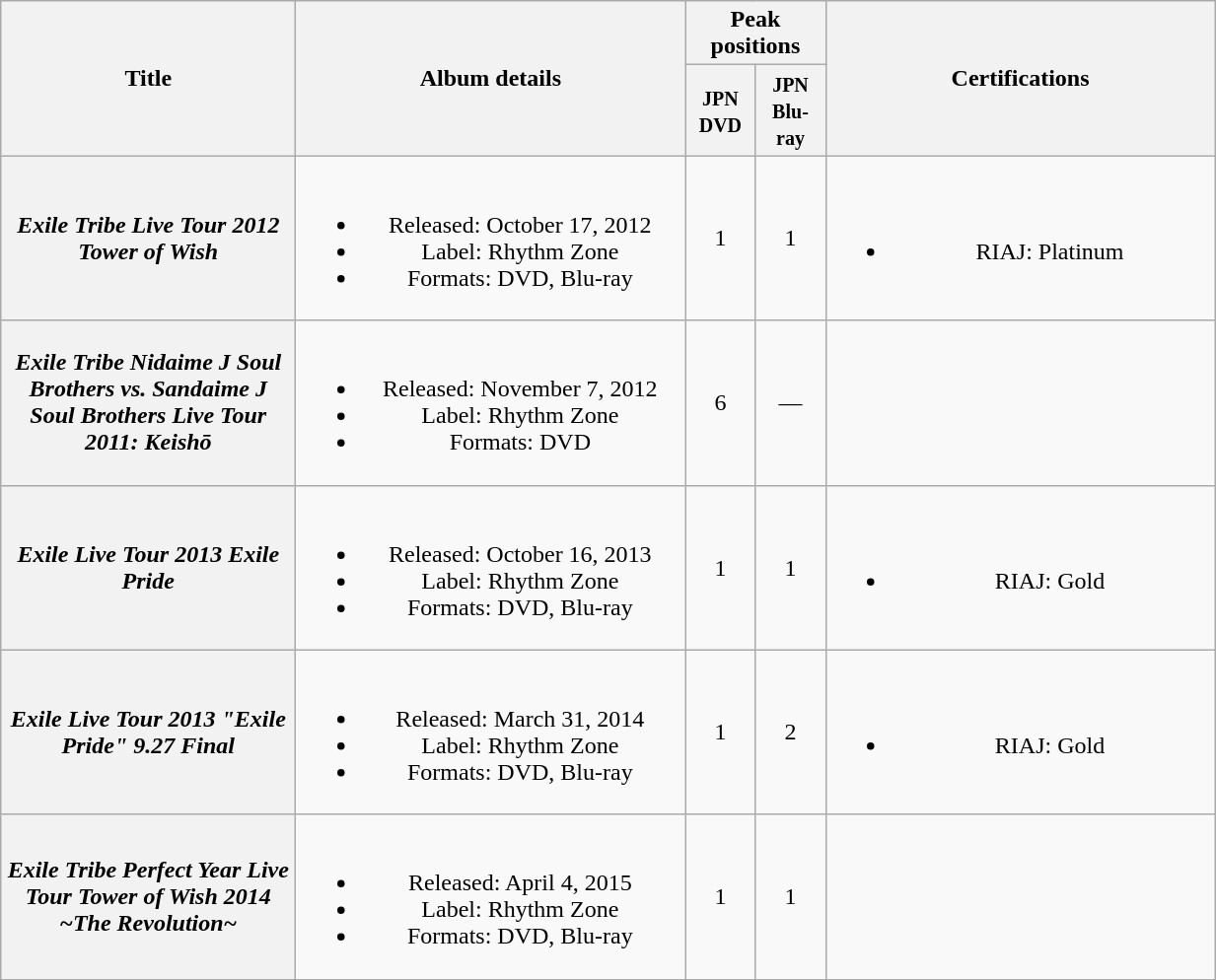<table class="wikitable plainrowheaders" style="text-align:center;">
<tr>
<th style="width:12em;" rowspan="2">Title</th>
<th style="width:16em;" rowspan="2">Album details</th>
<th colspan="2">Peak positions</th>
<th style="width:16em;" rowspan="2">Certifications</th>
</tr>
<tr>
<th style="width:2.5em;"><small>JPN DVD</small><br></th>
<th style="width:2.5em;"><small>JPN Blu-ray</small><br></th>
</tr>
<tr>
<th scope="row"><em>Exile Tribe Live Tour 2012 Tower of Wish</em></th>
<td><br><ul><li>Released: October 17, 2012 </li><li>Label: Rhythm Zone</li><li>Formats: DVD, Blu-ray</li></ul></td>
<td>1</td>
<td>1</td>
<td><br><ul><li>RIAJ: Platinum</li></ul></td>
</tr>
<tr>
<th scope="row"><em>Exile Tribe Nidaime J Soul Brothers vs. Sandaime J Soul Brothers Live Tour 2011: Keishō</em></th>
<td><br><ul><li>Released: November 7, 2012 </li><li>Label: Rhythm Zone</li><li>Formats: DVD</li></ul></td>
<td>6</td>
<td>—</td>
<td></td>
</tr>
<tr>
<th scope="row"><em>Exile Live Tour 2013 Exile Pride</em></th>
<td><br><ul><li>Released: October 16, 2013 </li><li>Label: Rhythm Zone</li><li>Formats: DVD, Blu-ray</li></ul></td>
<td>1</td>
<td>1</td>
<td><br><ul><li>RIAJ: Gold</li></ul></td>
</tr>
<tr>
<th scope="row"><em>Exile Live Tour 2013 "Exile Pride" 9.27 Final</em></th>
<td><br><ul><li>Released: March 31, 2014 </li><li>Label: Rhythm Zone</li><li>Formats: DVD, Blu-ray</li></ul></td>
<td>1</td>
<td>2</td>
<td><br><ul><li>RIAJ: Gold</li></ul></td>
</tr>
<tr>
<th scope="row"><em>Exile Tribe Perfect Year Live Tour Tower of Wish 2014 ~The Revolution~</em></th>
<td><br><ul><li>Released: April 4, 2015 </li><li>Label: Rhythm Zone</li><li>Formats: DVD, Blu-ray</li></ul></td>
<td>1</td>
<td>1</td>
<td></td>
</tr>
</table>
